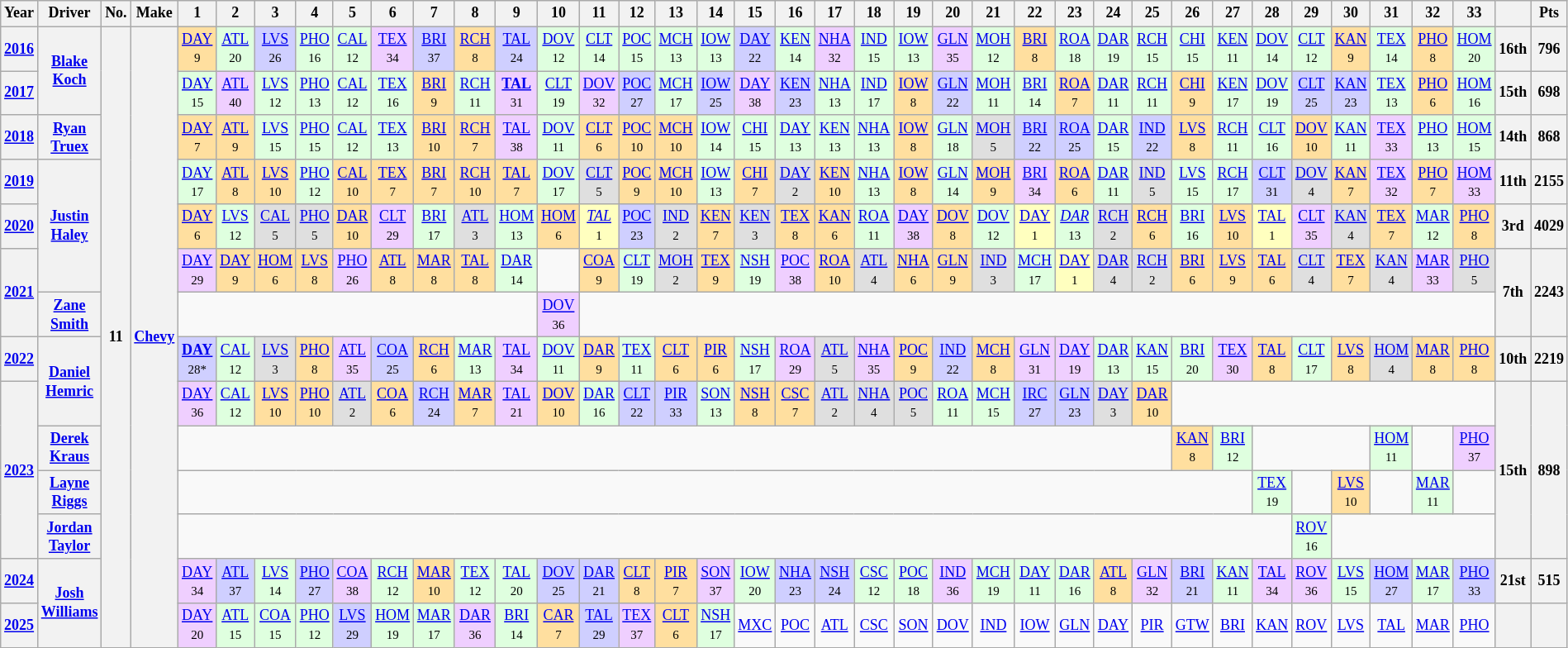<table class="wikitable" style="text-align:center; font-size:75%">
<tr>
<th>Year</th>
<th>Driver</th>
<th>No.</th>
<th>Make</th>
<th>1</th>
<th>2</th>
<th>3</th>
<th>4</th>
<th>5</th>
<th>6</th>
<th>7</th>
<th>8</th>
<th>9</th>
<th>10</th>
<th>11</th>
<th>12</th>
<th>13</th>
<th>14</th>
<th>15</th>
<th>16</th>
<th>17</th>
<th>18</th>
<th>19</th>
<th>20</th>
<th>21</th>
<th>22</th>
<th>23</th>
<th>24</th>
<th>25</th>
<th>26</th>
<th>27</th>
<th>28</th>
<th>29</th>
<th>30</th>
<th>31</th>
<th>32</th>
<th>33</th>
<th></th>
<th>Pts</th>
</tr>
<tr>
<th><a href='#'>2016</a></th>
<th rowspan=2><a href='#'>Blake Koch</a></th>
<th rowspan="14">11</th>
<th rowspan="14"><a href='#'>Chevy</a></th>
<td style="background:#FFDF9F;"><a href='#'>DAY</a><br><small>9</small></td>
<td style="background:#DFFFDF;"><a href='#'>ATL</a><br><small>20</small></td>
<td style="background:#CFCFFF;"><a href='#'>LVS</a><br><small>26</small></td>
<td style="background:#DFFFDF;"><a href='#'>PHO</a><br><small>16</small></td>
<td style="background:#DFFFDF;"><a href='#'>CAL</a><br><small>12</small></td>
<td style="background:#EFCFFF;"><a href='#'>TEX</a><br><small>34</small></td>
<td style="background:#CFCFFF;"><a href='#'>BRI</a><br><small>37</small></td>
<td style="background:#FFDF9F;"><a href='#'>RCH</a><br><small>8</small></td>
<td style="background:#CFCFFF;"><a href='#'>TAL</a><br><small>24</small></td>
<td style="background:#DFFFDF;"><a href='#'>DOV</a><br><small>12</small></td>
<td style="background:#DFFFDF;"><a href='#'>CLT</a><br><small>14</small></td>
<td style="background:#DFFFDF;"><a href='#'>POC</a><br><small>15</small></td>
<td style="background:#DFFFDF;"><a href='#'>MCH</a><br><small>13</small></td>
<td style="background:#DFFFDF;"><a href='#'>IOW</a><br><small>13</small></td>
<td style="background:#CFCFFF;"><a href='#'>DAY</a><br><small>22</small></td>
<td style="background:#DFFFDF;"><a href='#'>KEN</a><br><small>14</small></td>
<td style="background:#EFCFFF;"><a href='#'>NHA</a><br><small>32</small></td>
<td style="background:#DFFFDF;"><a href='#'>IND</a><br><small>15</small></td>
<td style="background:#DFFFDF;"><a href='#'>IOW</a><br><small>13</small></td>
<td style="background:#EFCFFF;"><a href='#'>GLN</a><br><small>35</small></td>
<td style="background:#DFFFDF;"><a href='#'>MOH</a><br><small>12</small></td>
<td style="background:#FFDF9F;"><a href='#'>BRI</a><br><small>8</small></td>
<td style="background:#DFFFDF;"><a href='#'>ROA</a><br><small>18</small></td>
<td style="background:#DFFFDF;"><a href='#'>DAR</a><br><small>19</small></td>
<td style="background:#DFFFDF;"><a href='#'>RCH</a><br><small>15</small></td>
<td style="background:#DFFFDF;"><a href='#'>CHI</a><br><small>15</small></td>
<td style="background:#DFFFDF;"><a href='#'>KEN</a><br><small>11</small></td>
<td style="background:#DFFFDF;"><a href='#'>DOV</a><br><small>14</small></td>
<td style="background:#DFFFDF;"><a href='#'>CLT</a><br><small>12</small></td>
<td style="background:#FFDF9F;"><a href='#'>KAN</a><br><small>9</small></td>
<td style="background:#DFFFDF;"><a href='#'>TEX</a><br><small>14</small></td>
<td style="background:#FFDF9F;"><a href='#'>PHO</a><br><small>8</small></td>
<td style="background:#DFFFDF;"><a href='#'>HOM</a><br><small>20</small></td>
<th>16th</th>
<th>796</th>
</tr>
<tr>
<th><a href='#'>2017</a></th>
<td style="background:#DFFFDF;"><a href='#'>DAY</a><br><small>15</small></td>
<td style="background:#EFCFFF;"><a href='#'>ATL</a><br><small>40</small></td>
<td style="background:#DFFFDF;"><a href='#'>LVS</a><br><small>12</small></td>
<td style="background:#DFFFDF;"><a href='#'>PHO</a><br><small>13</small></td>
<td style="background:#DFFFDF;"><a href='#'>CAL</a><br><small>12</small></td>
<td style="background:#DFFFDF;"><a href='#'>TEX</a><br><small>16</small></td>
<td style="background:#FFDF9F;"><a href='#'>BRI</a><br><small>9</small></td>
<td style="background:#DFFFDF;"><a href='#'>RCH</a><br><small>11</small></td>
<td style="background:#EFCFFF;"><strong><a href='#'>TAL</a></strong><br><small>31</small></td>
<td style="background:#DFFFDF;"><a href='#'>CLT</a><br><small>19</small></td>
<td style="background:#EFCFFF;"><a href='#'>DOV</a><br><small>32</small></td>
<td style="background:#CFCFFF;"><a href='#'>POC</a><br><small>27</small></td>
<td style="background:#DFFFDF;"><a href='#'>MCH</a><br><small>17</small></td>
<td style="background:#CFCFFF;"><a href='#'>IOW</a><br><small>25</small></td>
<td style="background:#EFCFFF;"><a href='#'>DAY</a><br><small>38</small></td>
<td style="background:#CFCFFF;"><a href='#'>KEN</a><br><small>23</small></td>
<td style="background:#DFFFDF;"><a href='#'>NHA</a><br><small>13</small></td>
<td style="background:#DFFFDF;"><a href='#'>IND</a><br><small>17</small></td>
<td style="background:#FFDF9F;"><a href='#'>IOW</a><br><small>8</small></td>
<td style="background:#CFCFFF;"><a href='#'>GLN</a><br><small>22</small></td>
<td style="background:#DFFFDF;"><a href='#'>MOH</a><br><small>11</small></td>
<td style="background:#DFFFDF;"><a href='#'>BRI</a><br><small>14</small></td>
<td style="background:#FFDF9F;"><a href='#'>ROA</a><br><small>7</small></td>
<td style="background:#DFFFDF;"><a href='#'>DAR</a><br><small>11</small></td>
<td style="background:#DFFFDF;"><a href='#'>RCH</a><br><small>11</small></td>
<td style="background:#FFDF9F;"><a href='#'>CHI</a><br><small>9</small></td>
<td style="background:#DFFFDF;"><a href='#'>KEN</a><br><small>17</small></td>
<td style="background:#DFFFDF;"><a href='#'>DOV</a><br><small>19</small></td>
<td style="background:#CFCFFF;"><a href='#'>CLT</a><br><small>25</small></td>
<td style="background:#CFCFFF;"><a href='#'>KAN</a><br><small>23</small></td>
<td style="background:#DFFFDF;"><a href='#'>TEX</a><br><small>13</small></td>
<td style="background:#FFDF9F;"><a href='#'>PHO</a><br><small>6</small></td>
<td style="background:#DFFFDF;"><a href='#'>HOM</a><br><small>16</small></td>
<th>15th</th>
<th>698</th>
</tr>
<tr>
<th><a href='#'>2018</a></th>
<th><a href='#'>Ryan Truex</a></th>
<td style="background:#FFDF9F;"><a href='#'>DAY</a><br><small>7</small></td>
<td style="background:#FFDF9F;"><a href='#'>ATL</a><br><small>9</small></td>
<td style="background:#DFFFDF;"><a href='#'>LVS</a><br><small>15</small></td>
<td style="background:#DFFFDF;"><a href='#'>PHO</a><br><small>15</small></td>
<td style="background:#DFFFDF;"><a href='#'>CAL</a><br><small>12</small></td>
<td style="background:#DFFFDF;"><a href='#'>TEX</a><br><small>13</small></td>
<td style="background:#FFDF9F;"><a href='#'>BRI</a><br><small>10</small></td>
<td style="background:#FFDF9F;"><a href='#'>RCH</a><br><small>7</small></td>
<td style="background:#EFCFFF;"><a href='#'>TAL</a><br><small>38</small></td>
<td style="background:#DFFFDF;"><a href='#'>DOV</a><br><small>11</small></td>
<td style="background:#FFDF9F;"><a href='#'>CLT</a><br><small>6</small></td>
<td style="background:#FFDF9F;"><a href='#'>POC</a><br><small>10</small></td>
<td style="background:#FFDF9F;"><a href='#'>MCH</a><br><small>10</small></td>
<td style="background:#DFFFDF;"><a href='#'>IOW</a><br><small>14</small></td>
<td style="background:#DFFFDF;"><a href='#'>CHI</a><br><small>15</small></td>
<td style="background:#DFFFDF;"><a href='#'>DAY</a><br><small>13</small></td>
<td style="background:#DFFFDF;"><a href='#'>KEN</a><br><small>13</small></td>
<td style="background:#DFFFDF;"><a href='#'>NHA</a><br><small>13</small></td>
<td style="background:#FFDF9F;"><a href='#'>IOW</a><br><small>8</small></td>
<td style="background:#DFFFDF;"><a href='#'>GLN</a><br><small>18</small></td>
<td style="background:#DFDFDF;"><a href='#'>MOH</a><br><small>5</small></td>
<td style="background:#CFCFFF;"><a href='#'>BRI</a><br><small>22</small></td>
<td style="background:#CFCFFF;"><a href='#'>ROA</a><br><small>25</small></td>
<td style="background:#DFFFDF;"><a href='#'>DAR</a><br><small>15</small></td>
<td style="background:#CFCFFF;"><a href='#'>IND</a><br><small>22</small></td>
<td style="background:#FFDF9F;"><a href='#'>LVS</a><br><small>8</small></td>
<td style="background:#DFFFDF;"><a href='#'>RCH</a><br><small>11</small></td>
<td style="background:#DFFFDF;"><a href='#'>CLT</a><br><small>16</small></td>
<td style="background:#FFDF9F;"><a href='#'>DOV</a><br><small>10</small></td>
<td style="background:#DFFFDF;"><a href='#'>KAN</a><br><small>11</small></td>
<td style="background:#EFCFFF;"><a href='#'>TEX</a><br><small>33</small></td>
<td style="background:#DFFFDF;"><a href='#'>PHO</a><br><small>13</small></td>
<td style="background:#DFFFDF;"><a href='#'>HOM</a><br><small>15</small></td>
<th>14th</th>
<th>868</th>
</tr>
<tr>
<th><a href='#'>2019</a></th>
<th Rowspan=3><a href='#'>Justin Haley</a></th>
<td style="background:#DFFFDF;"><a href='#'>DAY</a><br><small>17</small></td>
<td style="background:#FFDF9F;"><a href='#'>ATL</a><br><small>8</small></td>
<td style="background:#FFDF9F;"><a href='#'>LVS</a><br><small>10</small></td>
<td style="background:#DFFFDF;"><a href='#'>PHO</a><br><small>12</small></td>
<td style="background:#FFDF9F;"><a href='#'>CAL</a><br><small>10</small></td>
<td style="background:#FFDF9F;"><a href='#'>TEX</a><br><small>7</small></td>
<td style="background:#FFDF9F;"><a href='#'>BRI</a><br><small>7</small></td>
<td style="background:#FFDF9F;"><a href='#'>RCH</a><br><small>10</small></td>
<td style="background:#FFDF9F;"><a href='#'>TAL</a><br><small>7</small></td>
<td style="background:#DFFFDF;"><a href='#'>DOV</a><br><small>17</small></td>
<td style="background:#DFDFDF;"><a href='#'>CLT</a><br><small>5</small></td>
<td style="background:#FFDF9F;"><a href='#'>POC</a><br><small>9</small></td>
<td style="background:#FFDF9F;"><a href='#'>MCH</a><br><small>10</small></td>
<td style="background:#DFFFDF;"><a href='#'>IOW</a><br><small>13</small></td>
<td style="background:#FFDF9F;"><a href='#'>CHI</a><br><small>7</small></td>
<td style="background:#DFDFDF;"><a href='#'>DAY</a><br><small>2</small></td>
<td style="background:#FFDF9F;"><a href='#'>KEN</a><br><small>10</small></td>
<td style="background:#DFFFDF;"><a href='#'>NHA</a><br><small>13</small></td>
<td style="background:#FFDF9F;"><a href='#'>IOW</a><br><small>8</small></td>
<td style="background:#DFFFDF;"><a href='#'>GLN</a><br><small>14</small></td>
<td style="background:#FFDF9F;"><a href='#'>MOH</a><br><small>9</small></td>
<td style="background:#EFCFFF;"><a href='#'>BRI</a><br><small>34</small></td>
<td style="background:#FFDF9F;"><a href='#'>ROA</a><br><small>6</small></td>
<td style="background:#DFFFDF;"><a href='#'>DAR</a><br><small>11</small></td>
<td style="background:#DFDFDF;"><a href='#'>IND</a><br><small>5</small></td>
<td style="background:#DFFFDF;"><a href='#'>LVS</a><br><small>15</small></td>
<td style="background:#DFFFDF;"><a href='#'>RCH</a><br><small>17</small></td>
<td style="background:#CFCFFF;"><a href='#'>CLT</a><br><small>31</small></td>
<td style="background:#DFDFDF;"><a href='#'>DOV</a><br><small>4</small></td>
<td style="background:#FFDF9F;"><a href='#'>KAN</a><br><small>7</small></td>
<td style="background:#EFCFFF;"><a href='#'>TEX</a><br><small>32</small></td>
<td style="background:#FFDF9F;"><a href='#'>PHO</a><br><small>7</small></td>
<td style="background:#EFCFFF;"><a href='#'>HOM</a><br><small>33</small></td>
<th>11th</th>
<th>2155</th>
</tr>
<tr>
<th><a href='#'>2020</a></th>
<td style="background:#FFDF9F;"><a href='#'>DAY</a><br><small>6</small></td>
<td style="background:#DFFFDF;"><a href='#'>LVS</a><br><small>12</small></td>
<td style="background:#DFDFDF;"><a href='#'>CAL</a><br><small>5</small></td>
<td style="background:#DFDFDF;"><a href='#'>PHO</a><br><small>5</small></td>
<td style="background:#FFDF9F;"><a href='#'>DAR</a><br><small>10</small></td>
<td style="background:#EFCFFF;"><a href='#'>CLT</a><br><small>29</small></td>
<td style="background:#DFFFDF;"><a href='#'>BRI</a><br><small>17</small></td>
<td style="background:#DFDFDF;"><a href='#'>ATL</a><br><small>3</small></td>
<td style="background:#DFFFDF;"><a href='#'>HOM</a><br><small>13</small></td>
<td style="background:#FFDF9F;"><a href='#'>HOM</a><br><small>6</small></td>
<td style="background:#FFFFBF;"><em><a href='#'>TAL</a></em><br><small>1</small></td>
<td style="background:#CFCFFF;"><a href='#'>POC</a><br><small>23</small></td>
<td style="background:#DFDFDF;"><a href='#'>IND</a><br><small>2</small></td>
<td style="background:#FFDF9F;"><a href='#'>KEN</a><br><small>7</small></td>
<td style="background:#DFDFDF;"><a href='#'>KEN</a><br><small>3</small></td>
<td style="background:#FFDF9F;"><a href='#'>TEX</a><br><small>8</small></td>
<td style="background:#FFDF9F;"><a href='#'>KAN</a><br><small>6</small></td>
<td style="background:#DFFFDF;"><a href='#'>ROA</a><br><small>11</small></td>
<td style="background:#EFCFFF;"><a href='#'>DAY</a><br><small>38</small></td>
<td style="background:#FFDF9F;"><a href='#'>DOV</a><br><small>8</small></td>
<td style="background:#DFFFDF;"><a href='#'>DOV</a><br><small>12</small></td>
<td style="background:#FFFFBF;"><a href='#'>DAY</a><br><small>1</small></td>
<td style="background:#DFFFDF;"><em><a href='#'>DAR</a></em><br><small>13</small></td>
<td style="background:#DFDFDF;"><a href='#'>RCH</a><br><small>2</small></td>
<td style="background:#FFDF9F;"><a href='#'>RCH</a><br><small>6</small></td>
<td style="background:#DFFFDF;"><a href='#'>BRI</a><br><small>16</small></td>
<td style="background:#FFDF9F;"><a href='#'>LVS</a><br><small>10</small></td>
<td style="background:#FFFFBF;"><a href='#'>TAL</a><br><small>1</small></td>
<td style="background:#EFCFFF;"><a href='#'>CLT</a><br><small>35</small></td>
<td style="background:#DFDFDF;"><a href='#'>KAN</a><br><small>4</small></td>
<td style="background:#FFDF9F;"><a href='#'>TEX</a><br><small>7</small></td>
<td style="background:#DFFFDF;"><a href='#'>MAR</a><br><small>12</small></td>
<td style="background:#FFDF9F;"><a href='#'>PHO</a><br><small>8</small></td>
<th>3rd</th>
<th>4029</th>
</tr>
<tr>
<th Rowspan=2><a href='#'>2021</a></th>
<td style="background:#EFCFFF;"><a href='#'>DAY</a><br><small>29</small></td>
<td style="background:#FFDF9F;"><a href='#'>DAY</a><br><small>9</small></td>
<td style="background:#FFDF9F;"><a href='#'>HOM</a><br><small>6</small></td>
<td style="background:#FFDF9F;"><a href='#'>LVS</a><br><small>8</small></td>
<td style="background:#EFCFFF;"><a href='#'>PHO</a><br><small>26</small></td>
<td style="background:#FFDF9F;"><a href='#'>ATL</a><br><small>8</small></td>
<td style="background:#FFDF9F;"><a href='#'>MAR</a><br><small>8</small></td>
<td style="background:#FFDF9F;"><a href='#'>TAL</a><br><small>8</small></td>
<td style="background:#DFFFDF;"><a href='#'>DAR</a><br><small>14</small></td>
<td colspan=1></td>
<td style="background:#FFDF9F;"><a href='#'>COA</a><br><small>9</small></td>
<td style="background:#DFFFDF;"><a href='#'>CLT</a><br><small>19</small></td>
<td style="background:#DFDFDF;"><a href='#'>MOH</a><br><small>2</small></td>
<td style="background:#FFDF9F;"><a href='#'>TEX</a><br><small>9</small></td>
<td style="background:#DFFFDF;"><a href='#'>NSH</a><br><small>19</small></td>
<td style="background:#EFCFFF;"><a href='#'>POC</a><br><small>38</small></td>
<td style="background:#FFDF9F;"><a href='#'>ROA</a><br><small>10</small></td>
<td style="background:#DFDFDF;"><a href='#'>ATL</a><br><small>4</small></td>
<td style="background:#FFDF9F;"><a href='#'>NHA</a><br><small>6</small></td>
<td style="background:#FFDF9F;"><a href='#'>GLN</a><br><small>9</small></td>
<td style="background:#DFDFDF;"><a href='#'>IND</a><br><small>3</small></td>
<td style="background:#DFFFDF;"><a href='#'>MCH</a><br><small>17</small></td>
<td style="background:#FFFFBF"><a href='#'>DAY</a><br><small>1</small></td>
<td style="background:#DFDFDF;"><a href='#'>DAR</a><br><small>4</small></td>
<td style="background:#DFDFDF"><a href='#'>RCH</a><br><small>2</small></td>
<td style="background:#FFDF9F;"><a href='#'>BRI</a><br><small>6</small></td>
<td style="background:#FFDF9F"><a href='#'>LVS</a><br><small>9</small></td>
<td style="background:#FFDF9F;"><a href='#'>TAL</a><br><small>6</small></td>
<td style="background:#DFDFDF;"><a href='#'>CLT</a><br><small>4</small></td>
<td style="background:#FFDF9F"><a href='#'>TEX</a><br><small>7</small></td>
<td style="background:#DFDFDF;"><a href='#'>KAN</a><br><small>4</small></td>
<td style="background:#EFCFFF;"><a href='#'>MAR</a><br><small>33</small></td>
<td style="background:#DFDFDF;"><a href='#'>PHO</a><br><small>5</small></td>
<th Rowspan=2>7th</th>
<th Rowspan=2>2243</th>
</tr>
<tr>
<th><a href='#'>Zane Smith</a></th>
<td colspan=9></td>
<td style="background:#EFCFFF;"><a href='#'>DOV</a><br><small>36</small></td>
<td colspan=23></td>
</tr>
<tr>
<th><a href='#'>2022</a></th>
<th rowspan="2"><a href='#'>Daniel Hemric</a></th>
<td style="background:#CFCFFF;"><strong><a href='#'>DAY</a></strong><br><small>28*</small></td>
<td style="background:#DFFFDF;"><a href='#'>CAL</a><br><small>12</small></td>
<td style="background:#DFDFDF;"><a href='#'>LVS</a><br><small>3</small></td>
<td style="background:#FFDF9F;"><a href='#'>PHO</a><br><small>8</small></td>
<td style="background:#EFCFFF;"><a href='#'>ATL</a><br><small>35</small></td>
<td style="background:#CFCFFF;"><a href='#'>COA</a><br><small>25</small></td>
<td style="background:#FFDF9F;"><a href='#'>RCH</a><br><small>6</small></td>
<td style="background:#DFFFDF;"><a href='#'>MAR</a><br><small>13</small></td>
<td style="background:#EFCFFF;"><a href='#'>TAL</a><br><small>34</small></td>
<td style="background:#DFFFDF;"><a href='#'>DOV</a><br><small>11</small></td>
<td style="background:#FFDF9F;"><a href='#'>DAR</a><br><small>9</small></td>
<td style="background:#DFFFDF;"><a href='#'>TEX</a><br><small>11</small></td>
<td style="background:#FFDF9F;"><a href='#'>CLT</a><br><small>6</small></td>
<td style="background:#FFDF9F;"><a href='#'>PIR</a><br><small>6</small></td>
<td style="background:#DFFFDF;"><a href='#'>NSH</a><br><small>17</small></td>
<td style="background:#EFCFFF;"><a href='#'>ROA</a><br><small>29</small></td>
<td style="background:#DFDFDF;"><a href='#'>ATL</a><br><small>5</small></td>
<td style="background:#EFCFFF;"><a href='#'>NHA</a><br><small>35</small></td>
<td style="background:#FFDF9F;"><a href='#'>POC</a><br><small>9</small></td>
<td style="background:#CFCFFF;"><a href='#'>IND</a><br><small>22</small></td>
<td style="background:#FFDF9F;"><a href='#'>MCH</a> <br><small>8</small></td>
<td style="background:#EFCFFF;"><a href='#'>GLN</a><br><small>31</small></td>
<td style="background:#EFCFFF;"><a href='#'>DAY</a><br><small>19</small></td>
<td style="background:#DFFFDF;"><a href='#'>DAR</a><br><small>13</small></td>
<td style="background:#DFFFDF;"><a href='#'>KAN</a><br><small>15</small></td>
<td style="background:#DFFFDF;"><a href='#'>BRI</a><br><small>20</small></td>
<td style="background:#EFCFFF;"><a href='#'>TEX</a><br><small>30</small></td>
<td style="background:#FFDF9F;"><a href='#'>TAL</a> <br><small>8</small></td>
<td style="background:#DFFFDF;"><a href='#'>CLT</a><br><small>17</small></td>
<td style="background:#FFDF9F;"><a href='#'>LVS</a><br><small>8</small></td>
<td style="background:#DFDFDF;"><a href='#'>HOM</a><br><small>4</small></td>
<td style="background:#FFDF9F;"><a href='#'>MAR</a><br><small>8</small></td>
<td style="background:#FFDF9F;"><a href='#'>PHO</a><br><small>8</small></td>
<th>10th</th>
<th>2219</th>
</tr>
<tr>
<th rowspan=4><a href='#'>2023</a></th>
<td style="background:#EFCFFF;"><a href='#'>DAY</a><br><small>36</small></td>
<td style="background:#DFFFDF;"><a href='#'>CAL</a><br><small>12</small></td>
<td style="background:#FFDF9F;"><a href='#'>LVS</a><br><small>10</small></td>
<td style="background:#FFDF9F;"><a href='#'>PHO</a><br><small>10</small></td>
<td style="background:#DFDFDF;"><a href='#'>ATL</a><br><small>2</small></td>
<td style="background:#FFDF9F;"><a href='#'>COA</a><br><small>6</small></td>
<td style="background:#CFCFFF;"><a href='#'>RCH</a><br><small>24</small></td>
<td style="background:#FFDF9F;"><a href='#'>MAR</a><br><small>7</small></td>
<td style="background:#EFCFFF;"><a href='#'>TAL</a><br><small>21</small></td>
<td style="background:#FFDF9F;"><a href='#'>DOV</a><br><small>10</small></td>
<td style="background:#DFFFDF;"><a href='#'>DAR</a><br><small>16</small></td>
<td style="background:#CFCFFF;"><a href='#'>CLT</a><br><small>22</small></td>
<td style="background:#CFCFFF;"><a href='#'>PIR</a><br><small>33</small></td>
<td style="background:#DFFFDF;"><a href='#'>SON</a><br><small>13</small></td>
<td style="background:#FFDF9F;"><a href='#'>NSH</a><br><small>8</small></td>
<td style="background:#FFDF9F;"><a href='#'>CSC</a><br><small>7</small></td>
<td style="background:#DFDFDF;"><a href='#'>ATL</a><br><small>2</small></td>
<td style="background:#DFDFDF;"><a href='#'>NHA</a><br><small>4</small></td>
<td style="background:#DFDFDF;"><a href='#'>POC</a><br><small>5</small></td>
<td style="background:#DFFFDF;"><a href='#'>ROA</a><br><small>11</small></td>
<td style="background:#DFFFDF;"><a href='#'>MCH</a><br><small>15</small></td>
<td style="background:#CFCFFF;"><a href='#'>IRC</a><br><small>27</small></td>
<td style="background:#CFCFFF;"><a href='#'>GLN</a><br><small>23</small></td>
<td style="background:#DFDFDF;"><a href='#'>DAY</a><br><small>3</small></td>
<td style="background:#FFDF9F;"><a href='#'>DAR</a><br><small>10</small></td>
<td colspan=8></td>
<th rowspan=4>15th</th>
<th rowspan=4>898</th>
</tr>
<tr>
<th><a href='#'>Derek Kraus</a></th>
<td colspan=25></td>
<td style="background:#FFDF9F;"><a href='#'>KAN</a><br><small>8</small></td>
<td style="background:#DFFFDF;"><a href='#'>BRI</a><br><small>12</small></td>
<td colspan=3></td>
<td style="background:#DFFFDF;"><a href='#'>HOM</a><br><small>11</small></td>
<td></td>
<td style="background:#EFCFFF;"><a href='#'>PHO</a><br><small>37</small></td>
</tr>
<tr>
<th><a href='#'>Layne Riggs</a></th>
<td colspan=27></td>
<td style="background:#DFFFDF;"><a href='#'>TEX</a><br><small>19</small></td>
<td></td>
<td style="background:#FFDF9F;"><a href='#'>LVS</a><br><small>10</small></td>
<td></td>
<td style="background:#DFFFDF;"><a href='#'>MAR</a><br><small>11</small></td>
<td></td>
</tr>
<tr>
<th><a href='#'>Jordan Taylor</a></th>
<td colspan=28></td>
<td style="background:#DFFFDF;"><a href='#'>ROV</a><br><small>16</small></td>
<td colspan=4></td>
</tr>
<tr>
<th><a href='#'>2024</a></th>
<th rowspan="2"><a href='#'>Josh Williams</a></th>
<td style="background:#EFCFFF;"><a href='#'>DAY</a><br><small>34</small></td>
<td style="background:#CFCFFF;"><a href='#'>ATL</a> <br><small>37</small></td>
<td style="background:#DFFFDF;"><a href='#'>LVS</a><br><small>14</small></td>
<td style="background:#CFCFFF;"><a href='#'>PHO</a><br><small>27</small></td>
<td style="background:#EFCFFF;"><a href='#'>COA</a><br><small>38</small></td>
<td style="background:#DFFFDF;"><a href='#'>RCH</a><br><small>12</small></td>
<td style="background:#FFDF9F;"><a href='#'>MAR</a><br><small>10</small></td>
<td style="background:#DFFFDF;"><a href='#'>TEX</a><br><small>12</small></td>
<td style="background:#DFFFDF;"><a href='#'>TAL</a><br><small>20</small></td>
<td style="background:#CFCFFF;"><a href='#'>DOV</a><br><small>25</small></td>
<td style="background:#CFCFFF;"><a href='#'>DAR</a><br><small>21</small></td>
<td style="background:#FFDF9F;"><a href='#'>CLT</a><br><small>8</small></td>
<td style="background:#FFDF9F;"><a href='#'>PIR</a><br><small>7</small></td>
<td style="background:#EFCFFF;"><a href='#'>SON</a><br><small>37</small></td>
<td style="background:#DFFFDF;"><a href='#'>IOW</a><br><small>20</small></td>
<td style="background:#CFCFFF;"><a href='#'>NHA</a><br><small>23</small></td>
<td style="background:#CFCFFF;"><a href='#'>NSH</a><br><small>24</small></td>
<td style="background:#DFFFDF;"><a href='#'>CSC</a><br><small>12</small></td>
<td style="background:#DFFFDF;"><a href='#'>POC</a><br><small>18</small></td>
<td style="background:#EFCFFF;"><a href='#'>IND</a><br><small>36</small></td>
<td style="background:#DFFFDF;"><a href='#'>MCH</a><br><small>19</small></td>
<td style="background:#DFFFDF;"><a href='#'>DAY</a><br><small>11</small></td>
<td style="background:#DFFFDF;"><a href='#'>DAR</a><br><small>16</small></td>
<td style="background:#FFDF9F;"><a href='#'>ATL</a><br><small>8</small></td>
<td style="background:#EFCFFF;"><a href='#'>GLN</a><br><small>32</small></td>
<td style="background:#CFCFFF;"><a href='#'>BRI</a><br><small>21</small></td>
<td style="background:#DFFFDF;"><a href='#'>KAN</a><br><small>11</small></td>
<td style="background:#EFCFFF;"><a href='#'>TAL</a><br><small>34</small></td>
<td style="background:#EFCFFF;"><a href='#'>ROV</a><br><small>36</small></td>
<td style="background:#DFFFDF;"><a href='#'>LVS</a><br><small>15</small></td>
<td style="background:#CFCFFF;"><a href='#'>HOM</a><br><small>27</small></td>
<td style="background:#DFFFDF;"><a href='#'>MAR</a><br><small>17</small></td>
<td style="background:#CFCFFF;"><a href='#'>PHO</a><br><small>33</small></td>
<th>21st</th>
<th>515</th>
</tr>
<tr>
<th><a href='#'>2025</a></th>
<td style="background:#EFCFFF;"><a href='#'>DAY</a><br><small>20</small></td>
<td style="background:#DFFFDF;"><a href='#'>ATL</a><br><small>15</small></td>
<td style="background:#DFFFDF;"><a href='#'>COA</a><br><small>15</small></td>
<td style="background:#DFFFDF;"><a href='#'>PHO</a><br><small>12</small></td>
<td style="background:#CFCFFF;"><a href='#'>LVS</a><br><small>29</small></td>
<td style="background:#DFFFDF;"><a href='#'>HOM</a><br><small>19</small></td>
<td style="background:#DFFFDF;"><a href='#'>MAR</a><br><small>17</small></td>
<td style="background:#EFCFFF;"><a href='#'>DAR</a><br><small>36</small></td>
<td style="background:#DFFFDF;"><a href='#'>BRI</a><br><small>14</small></td>
<td style="background:#FFDF9F;"><a href='#'>CAR</a><br><small>7</small></td>
<td style="background:#CFCFFF;"><a href='#'>TAL</a><br><small>29</small></td>
<td style="background:#EFCFFF;"><a href='#'>TEX</a><br><small>37</small></td>
<td style="background:#FFDF9F;"><a href='#'>CLT</a><br><small>6</small></td>
<td style="background:#DFFFDF;"><a href='#'>NSH</a><br><small>17</small></td>
<td><a href='#'>MXC</a></td>
<td><a href='#'>POC</a></td>
<td><a href='#'>ATL</a></td>
<td><a href='#'>CSC</a></td>
<td><a href='#'>SON</a></td>
<td><a href='#'>DOV</a></td>
<td><a href='#'>IND</a></td>
<td><a href='#'>IOW</a></td>
<td><a href='#'>GLN</a></td>
<td><a href='#'>DAY</a></td>
<td><a href='#'>PIR</a></td>
<td><a href='#'>GTW</a></td>
<td><a href='#'>BRI</a></td>
<td><a href='#'>KAN</a></td>
<td><a href='#'>ROV</a></td>
<td><a href='#'>LVS</a></td>
<td><a href='#'>TAL</a></td>
<td><a href='#'>MAR</a></td>
<td><a href='#'>PHO</a></td>
<th></th>
<th></th>
</tr>
</table>
